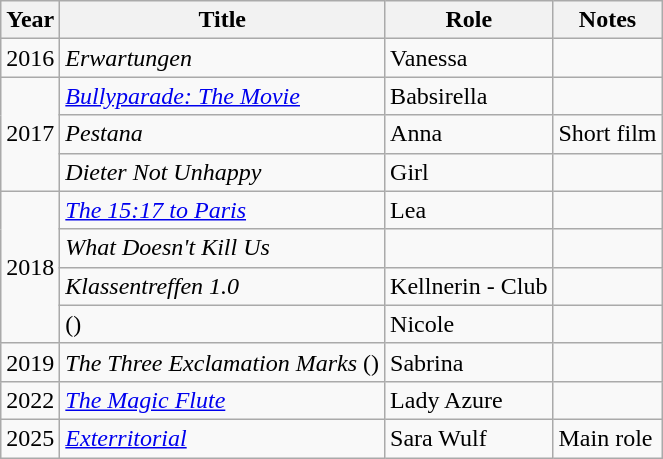<table class="wikitable sortable">
<tr>
<th>Year</th>
<th>Title</th>
<th>Role</th>
<th class="unsortable">Notes</th>
</tr>
<tr>
<td>2016</td>
<td><em>Erwartungen</em></td>
<td>Vanessa</td>
<td></td>
</tr>
<tr>
<td rowspan="3">2017</td>
<td><em><a href='#'>Bullyparade: The Movie</a></em></td>
<td>Babsirella</td>
<td></td>
</tr>
<tr>
<td><em>Pestana</em></td>
<td>Anna</td>
<td>Short film</td>
</tr>
<tr>
<td><em>Dieter Not Unhappy</em></td>
<td>Girl</td>
<td></td>
</tr>
<tr>
<td rowspan="4">2018</td>
<td><em><a href='#'>The 15:17 to Paris</a></em></td>
<td>Lea</td>
<td></td>
</tr>
<tr>
<td><em>What Doesn't Kill Us</em></td>
<td></td>
<td></td>
</tr>
<tr>
<td><em>Klassentreffen 1.0</em></td>
<td>Kellnerin - Club</td>
<td></td>
</tr>
<tr>
<td><em></em> ()</td>
<td>Nicole</td>
<td></td>
</tr>
<tr>
<td>2019</td>
<td><em>The Three Exclamation Marks</em> ()</td>
<td>Sabrina</td>
<td></td>
</tr>
<tr>
<td>2022</td>
<td><em><a href='#'>The Magic Flute</a></em></td>
<td>Lady Azure</td>
<td></td>
</tr>
<tr>
<td>2025</td>
<td><em><a href='#'>Exterritorial</a></em></td>
<td>Sara Wulf</td>
<td>Main role</td>
</tr>
</table>
